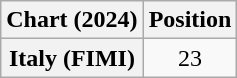<table class="wikitable sortable plainrowheaders" style="text-align:center">
<tr>
<th scope="col">Chart (2024)</th>
<th scope="col">Position</th>
</tr>
<tr>
<th scope="row">Italy (FIMI)</th>
<td>23</td>
</tr>
</table>
